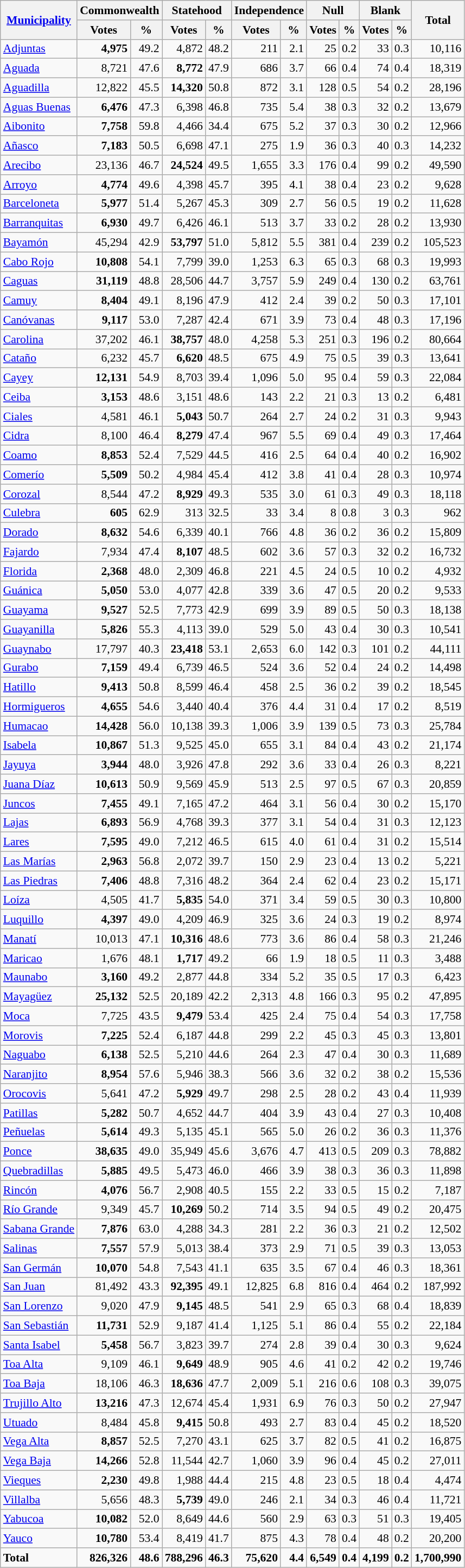<table class="wikitable sortable" style="font-size:90%; text-align:right">
<tr>
<th rowspan=2><a href='#'>Municipality</a></th>
<th colspan=2>Commonwealth</th>
<th colspan=2>Statehood</th>
<th colspan=2>Independence</th>
<th colspan=2>Null</th>
<th colspan=2>Blank</th>
<th rowspan=2>Total</th>
</tr>
<tr>
<th>Votes</th>
<th>%</th>
<th>Votes</th>
<th>%</th>
<th>Votes</th>
<th>%</th>
<th>Votes</th>
<th>%</th>
<th>Votes</th>
<th>%</th>
</tr>
<tr>
<td align=left><a href='#'>Adjuntas</a></td>
<td><strong>4,975</strong></td>
<td>49.2</td>
<td>4,872</td>
<td>48.2</td>
<td>211</td>
<td>2.1</td>
<td>25</td>
<td>0.2</td>
<td>33</td>
<td>0.3</td>
<td>10,116</td>
</tr>
<tr>
<td align=left><a href='#'>Aguada</a></td>
<td>8,721</td>
<td>47.6</td>
<td><strong>8,772</strong></td>
<td>47.9</td>
<td>686</td>
<td>3.7</td>
<td>66</td>
<td>0.4</td>
<td>74</td>
<td>0.4</td>
<td>18,319</td>
</tr>
<tr>
<td align=left><a href='#'>Aguadilla</a></td>
<td>12,822</td>
<td>45.5</td>
<td><strong>14,320</strong></td>
<td>50.8</td>
<td>872</td>
<td>3.1</td>
<td>128</td>
<td>0.5</td>
<td>54</td>
<td>0.2</td>
<td>28,196</td>
</tr>
<tr>
<td align=left><a href='#'>Aguas Buenas</a></td>
<td><strong>6,476</strong></td>
<td>47.3</td>
<td>6,398</td>
<td>46.8</td>
<td>735</td>
<td>5.4</td>
<td>38</td>
<td>0.3</td>
<td>32</td>
<td>0.2</td>
<td>13,679</td>
</tr>
<tr>
<td align=left><a href='#'>Aibonito</a></td>
<td><strong>7,758</strong></td>
<td>59.8</td>
<td>4,466</td>
<td>34.4</td>
<td>675</td>
<td>5.2</td>
<td>37</td>
<td>0.3</td>
<td>30</td>
<td>0.2</td>
<td>12,966</td>
</tr>
<tr>
<td align=left><a href='#'>Añasco</a></td>
<td><strong>7,183</strong></td>
<td>50.5</td>
<td>6,698</td>
<td>47.1</td>
<td>275</td>
<td>1.9</td>
<td>36</td>
<td>0.3</td>
<td>40</td>
<td>0.3</td>
<td>14,232</td>
</tr>
<tr>
<td align=left><a href='#'>Arecibo</a></td>
<td>23,136</td>
<td>46.7</td>
<td><strong>24,524</strong></td>
<td>49.5</td>
<td>1,655</td>
<td>3.3</td>
<td>176</td>
<td>0.4</td>
<td>99</td>
<td>0.2</td>
<td>49,590</td>
</tr>
<tr>
<td align=left><a href='#'>Arroyo</a></td>
<td><strong>4,774</strong></td>
<td>49.6</td>
<td>4,398</td>
<td>45.7</td>
<td>395</td>
<td>4.1</td>
<td>38</td>
<td>0.4</td>
<td>23</td>
<td>0.2</td>
<td>9,628</td>
</tr>
<tr>
<td align=left><a href='#'>Barceloneta</a></td>
<td><strong>5,977</strong></td>
<td>51.4</td>
<td>5,267</td>
<td>45.3</td>
<td>309</td>
<td>2.7</td>
<td>56</td>
<td>0.5</td>
<td>19</td>
<td>0.2</td>
<td>11,628</td>
</tr>
<tr>
<td align=left><a href='#'>Barranquitas</a></td>
<td><strong>6,930</strong></td>
<td>49.7</td>
<td>6,426</td>
<td>46.1</td>
<td>513</td>
<td>3.7</td>
<td>33</td>
<td>0.2</td>
<td>28</td>
<td>0.2</td>
<td>13,930</td>
</tr>
<tr>
<td align=left><a href='#'>Bayamón</a></td>
<td>45,294</td>
<td>42.9</td>
<td><strong>53,797</strong></td>
<td>51.0</td>
<td>5,812</td>
<td>5.5</td>
<td>381</td>
<td>0.4</td>
<td>239</td>
<td>0.2</td>
<td>105,523</td>
</tr>
<tr>
<td align=left><a href='#'>Cabo Rojo</a></td>
<td><strong>10,808</strong></td>
<td>54.1</td>
<td>7,799</td>
<td>39.0</td>
<td>1,253</td>
<td>6.3</td>
<td>65</td>
<td>0.3</td>
<td>68</td>
<td>0.3</td>
<td>19,993</td>
</tr>
<tr>
<td align=left><a href='#'>Caguas</a></td>
<td><strong>31,119</strong></td>
<td>48.8</td>
<td>28,506</td>
<td>44.7</td>
<td>3,757</td>
<td>5.9</td>
<td>249</td>
<td>0.4</td>
<td>130</td>
<td>0.2</td>
<td>63,761</td>
</tr>
<tr>
<td align=left><a href='#'>Camuy</a></td>
<td><strong>8,404</strong></td>
<td>49.1</td>
<td>8,196</td>
<td>47.9</td>
<td>412</td>
<td>2.4</td>
<td>39</td>
<td>0.2</td>
<td>50</td>
<td>0.3</td>
<td>17,101</td>
</tr>
<tr>
<td align=left><a href='#'>Canóvanas</a></td>
<td><strong>9,117</strong></td>
<td>53.0</td>
<td>7,287</td>
<td>42.4</td>
<td>671</td>
<td>3.9</td>
<td>73</td>
<td>0.4</td>
<td>48</td>
<td>0.3</td>
<td>17,196</td>
</tr>
<tr>
<td align=left><a href='#'>Carolina</a></td>
<td>37,202</td>
<td>46.1</td>
<td><strong>38,757</strong></td>
<td>48.0</td>
<td>4,258</td>
<td>5.3</td>
<td>251</td>
<td>0.3</td>
<td>196</td>
<td>0.2</td>
<td>80,664</td>
</tr>
<tr>
<td align=left><a href='#'>Cataño</a></td>
<td>6,232</td>
<td>45.7</td>
<td><strong>6,620</strong></td>
<td>48.5</td>
<td>675</td>
<td>4.9</td>
<td>75</td>
<td>0.5</td>
<td>39</td>
<td>0.3</td>
<td>13,641</td>
</tr>
<tr>
<td align=left><a href='#'>Cayey</a></td>
<td><strong>12,131</strong></td>
<td>54.9</td>
<td>8,703</td>
<td>39.4</td>
<td>1,096</td>
<td>5.0</td>
<td>95</td>
<td>0.4</td>
<td>59</td>
<td>0.3</td>
<td>22,084</td>
</tr>
<tr>
<td align=left><a href='#'>Ceiba</a></td>
<td><strong>3,153</strong></td>
<td>48.6</td>
<td>3,151</td>
<td>48.6</td>
<td>143</td>
<td>2.2</td>
<td>21</td>
<td>0.3</td>
<td>13</td>
<td>0.2</td>
<td>6,481</td>
</tr>
<tr>
<td align=left><a href='#'>Ciales</a></td>
<td>4,581</td>
<td>46.1</td>
<td><strong>5,043</strong></td>
<td>50.7</td>
<td>264</td>
<td>2.7</td>
<td>24</td>
<td>0.2</td>
<td>31</td>
<td>0.3</td>
<td>9,943</td>
</tr>
<tr>
<td align=left><a href='#'>Cidra</a></td>
<td>8,100</td>
<td>46.4</td>
<td><strong>8,279</strong></td>
<td>47.4</td>
<td>967</td>
<td>5.5</td>
<td>69</td>
<td>0.4</td>
<td>49</td>
<td>0.3</td>
<td>17,464</td>
</tr>
<tr>
<td align=left><a href='#'>Coamo</a></td>
<td><strong>8,853</strong></td>
<td>52.4</td>
<td>7,529</td>
<td>44.5</td>
<td>416</td>
<td>2.5</td>
<td>64</td>
<td>0.4</td>
<td>40</td>
<td>0.2</td>
<td>16,902</td>
</tr>
<tr>
<td align=left><a href='#'>Comerío</a></td>
<td><strong>5,509</strong></td>
<td>50.2</td>
<td>4,984</td>
<td>45.4</td>
<td>412</td>
<td>3.8</td>
<td>41</td>
<td>0.4</td>
<td>28</td>
<td>0.3</td>
<td>10,974</td>
</tr>
<tr>
<td align=left><a href='#'>Corozal</a></td>
<td>8,544</td>
<td>47.2</td>
<td><strong>8,929</strong></td>
<td>49.3</td>
<td>535</td>
<td>3.0</td>
<td>61</td>
<td>0.3</td>
<td>49</td>
<td>0.3</td>
<td>18,118</td>
</tr>
<tr>
<td align=left><a href='#'>Culebra</a></td>
<td><strong>605</strong></td>
<td>62.9</td>
<td>313</td>
<td>32.5</td>
<td>33</td>
<td>3.4</td>
<td>8</td>
<td>0.8</td>
<td>3</td>
<td>0.3</td>
<td>962</td>
</tr>
<tr>
<td align=left><a href='#'>Dorado</a></td>
<td><strong>8,632</strong></td>
<td>54.6</td>
<td>6,339</td>
<td>40.1</td>
<td>766</td>
<td>4.8</td>
<td>36</td>
<td>0.2</td>
<td>36</td>
<td>0.2</td>
<td>15,809</td>
</tr>
<tr>
<td align=left><a href='#'>Fajardo</a></td>
<td>7,934</td>
<td>47.4</td>
<td><strong>8,107</strong></td>
<td>48.5</td>
<td>602</td>
<td>3.6</td>
<td>57</td>
<td>0.3</td>
<td>32</td>
<td>0.2</td>
<td>16,732</td>
</tr>
<tr>
<td align=left><a href='#'>Florida</a></td>
<td><strong>2,368</strong></td>
<td>48.0</td>
<td>2,309</td>
<td>46.8</td>
<td>221</td>
<td>4.5</td>
<td>24</td>
<td>0.5</td>
<td>10</td>
<td>0.2</td>
<td>4,932</td>
</tr>
<tr>
<td align=left><a href='#'>Guánica</a></td>
<td><strong>5,050</strong></td>
<td>53.0</td>
<td>4,077</td>
<td>42.8</td>
<td>339</td>
<td>3.6</td>
<td>47</td>
<td>0.5</td>
<td>20</td>
<td>0.2</td>
<td>9,533</td>
</tr>
<tr>
<td align=left><a href='#'>Guayama</a></td>
<td><strong>9,527</strong></td>
<td>52.5</td>
<td>7,773</td>
<td>42.9</td>
<td>699</td>
<td>3.9</td>
<td>89</td>
<td>0.5</td>
<td>50</td>
<td>0.3</td>
<td>18,138</td>
</tr>
<tr>
<td align=left><a href='#'>Guayanilla</a></td>
<td><strong>5,826</strong></td>
<td>55.3</td>
<td>4,113</td>
<td>39.0</td>
<td>529</td>
<td>5.0</td>
<td>43</td>
<td>0.4</td>
<td>30</td>
<td>0.3</td>
<td>10,541</td>
</tr>
<tr>
<td align=left><a href='#'>Guaynabo</a></td>
<td>17,797</td>
<td>40.3</td>
<td><strong>23,418</strong></td>
<td>53.1</td>
<td>2,653</td>
<td>6.0</td>
<td>142</td>
<td>0.3</td>
<td>101</td>
<td>0.2</td>
<td>44,111</td>
</tr>
<tr>
<td align=left><a href='#'>Gurabo</a></td>
<td><strong>7,159</strong></td>
<td>49.4</td>
<td>6,739</td>
<td>46.5</td>
<td>524</td>
<td>3.6</td>
<td>52</td>
<td>0.4</td>
<td>24</td>
<td>0.2</td>
<td>14,498</td>
</tr>
<tr>
<td align=left><a href='#'>Hatillo</a></td>
<td><strong>9,413</strong></td>
<td>50.8</td>
<td>8,599</td>
<td>46.4</td>
<td>458</td>
<td>2.5</td>
<td>36</td>
<td>0.2</td>
<td>39</td>
<td>0.2</td>
<td>18,545</td>
</tr>
<tr>
<td align=left><a href='#'>Hormigueros</a></td>
<td><strong>4,655</strong></td>
<td>54.6</td>
<td>3,440</td>
<td>40.4</td>
<td>376</td>
<td>4.4</td>
<td>31</td>
<td>0.4</td>
<td>17</td>
<td>0.2</td>
<td>8,519</td>
</tr>
<tr>
<td align=left><a href='#'>Humacao</a></td>
<td><strong>14,428</strong></td>
<td>56.0</td>
<td>10,138</td>
<td>39.3</td>
<td>1,006</td>
<td>3.9</td>
<td>139</td>
<td>0.5</td>
<td>73</td>
<td>0.3</td>
<td>25,784</td>
</tr>
<tr>
<td align=left><a href='#'>Isabela</a></td>
<td><strong>10,867</strong></td>
<td>51.3</td>
<td>9,525</td>
<td>45.0</td>
<td>655</td>
<td>3.1</td>
<td>84</td>
<td>0.4</td>
<td>43</td>
<td>0.2</td>
<td>21,174</td>
</tr>
<tr>
<td align=left><a href='#'>Jayuya</a></td>
<td><strong>3,944</strong></td>
<td>48.0</td>
<td>3,926</td>
<td>47.8</td>
<td>292</td>
<td>3.6</td>
<td>33</td>
<td>0.4</td>
<td>26</td>
<td>0.3</td>
<td>8,221</td>
</tr>
<tr>
<td align=left><a href='#'>Juana Díaz</a></td>
<td><strong>10,613</strong></td>
<td>50.9</td>
<td>9,569</td>
<td>45.9</td>
<td>513</td>
<td>2.5</td>
<td>97</td>
<td>0.5</td>
<td>67</td>
<td>0.3</td>
<td>20,859</td>
</tr>
<tr>
<td align=left><a href='#'>Juncos</a></td>
<td><strong>7,455</strong></td>
<td>49.1</td>
<td>7,165</td>
<td>47.2</td>
<td>464</td>
<td>3.1</td>
<td>56</td>
<td>0.4</td>
<td>30</td>
<td>0.2</td>
<td>15,170</td>
</tr>
<tr>
<td align=left><a href='#'>Lajas</a></td>
<td><strong>6,893</strong></td>
<td>56.9</td>
<td>4,768</td>
<td>39.3</td>
<td>377</td>
<td>3.1</td>
<td>54</td>
<td>0.4</td>
<td>31</td>
<td>0.3</td>
<td>12,123</td>
</tr>
<tr>
<td align=left><a href='#'>Lares</a></td>
<td><strong>7,595</strong></td>
<td>49.0</td>
<td>7,212</td>
<td>46.5</td>
<td>615</td>
<td>4.0</td>
<td>61</td>
<td>0.4</td>
<td>31</td>
<td>0.2</td>
<td>15,514</td>
</tr>
<tr>
<td align=left><a href='#'>Las Marías</a></td>
<td><strong>2,963</strong></td>
<td>56.8</td>
<td>2,072</td>
<td>39.7</td>
<td>150</td>
<td>2.9</td>
<td>23</td>
<td>0.4</td>
<td>13</td>
<td>0.2</td>
<td>5,221</td>
</tr>
<tr>
<td align=left><a href='#'>Las Piedras</a></td>
<td><strong>7,406</strong></td>
<td>48.8</td>
<td>7,316</td>
<td>48.2</td>
<td>364</td>
<td>2.4</td>
<td>62</td>
<td>0.4</td>
<td>23</td>
<td>0.2</td>
<td>15,171</td>
</tr>
<tr>
<td align=left><a href='#'>Loíza</a></td>
<td>4,505</td>
<td>41.7</td>
<td><strong>5,835</strong></td>
<td>54.0</td>
<td>371</td>
<td>3.4</td>
<td>59</td>
<td>0.5</td>
<td>30</td>
<td>0.3</td>
<td>10,800</td>
</tr>
<tr>
<td align=left><a href='#'>Luquillo</a></td>
<td><strong>4,397</strong></td>
<td>49.0</td>
<td>4,209</td>
<td>46.9</td>
<td>325</td>
<td>3.6</td>
<td>24</td>
<td>0.3</td>
<td>19</td>
<td>0.2</td>
<td>8,974</td>
</tr>
<tr>
<td align=left><a href='#'>Manatí</a></td>
<td>10,013</td>
<td>47.1</td>
<td><strong>10,316</strong></td>
<td>48.6</td>
<td>773</td>
<td>3.6</td>
<td>86</td>
<td>0.4</td>
<td>58</td>
<td>0.3</td>
<td>21,246</td>
</tr>
<tr>
<td align=left><a href='#'>Maricao</a></td>
<td>1,676</td>
<td>48.1</td>
<td><strong>1,717</strong></td>
<td>49.2</td>
<td>66</td>
<td>1.9</td>
<td>18</td>
<td>0.5</td>
<td>11</td>
<td>0.3</td>
<td>3,488</td>
</tr>
<tr>
<td align=left><a href='#'>Maunabo</a></td>
<td><strong>3,160</strong></td>
<td>49.2</td>
<td>2,877</td>
<td>44.8</td>
<td>334</td>
<td>5.2</td>
<td>35</td>
<td>0.5</td>
<td>17</td>
<td>0.3</td>
<td>6,423</td>
</tr>
<tr>
<td align=left><a href='#'>Mayagüez</a></td>
<td><strong>25,132</strong></td>
<td>52.5</td>
<td>20,189</td>
<td>42.2</td>
<td>2,313</td>
<td>4.8</td>
<td>166</td>
<td>0.3</td>
<td>95</td>
<td>0.2</td>
<td>47,895</td>
</tr>
<tr>
<td align=left><a href='#'>Moca</a></td>
<td>7,725</td>
<td>43.5</td>
<td><strong>9,479</strong></td>
<td>53.4</td>
<td>425</td>
<td>2.4</td>
<td>75</td>
<td>0.4</td>
<td>54</td>
<td>0.3</td>
<td>17,758</td>
</tr>
<tr>
<td align=left><a href='#'>Morovis</a></td>
<td><strong>7,225</strong></td>
<td>52.4</td>
<td>6,187</td>
<td>44.8</td>
<td>299</td>
<td>2.2</td>
<td>45</td>
<td>0.3</td>
<td>45</td>
<td>0.3</td>
<td>13,801</td>
</tr>
<tr>
<td align=left><a href='#'>Naguabo</a></td>
<td><strong>6,138</strong></td>
<td>52.5</td>
<td>5,210</td>
<td>44.6</td>
<td>264</td>
<td>2.3</td>
<td>47</td>
<td>0.4</td>
<td>30</td>
<td>0.3</td>
<td>11,689</td>
</tr>
<tr>
<td align=left><a href='#'>Naranjito</a></td>
<td><strong>8,954</strong></td>
<td>57.6</td>
<td>5,946</td>
<td>38.3</td>
<td>566</td>
<td>3.6</td>
<td>32</td>
<td>0.2</td>
<td>38</td>
<td>0.2</td>
<td>15,536</td>
</tr>
<tr>
<td align=left><a href='#'>Orocovis</a></td>
<td>5,641</td>
<td>47.2</td>
<td><strong>5,929</strong></td>
<td>49.7</td>
<td>298</td>
<td>2.5</td>
<td>28</td>
<td>0.2</td>
<td>43</td>
<td>0.4</td>
<td>11,939</td>
</tr>
<tr>
<td align=left><a href='#'>Patillas</a></td>
<td><strong>5,282</strong></td>
<td>50.7</td>
<td>4,652</td>
<td>44.7</td>
<td>404</td>
<td>3.9</td>
<td>43</td>
<td>0.4</td>
<td>27</td>
<td>0.3</td>
<td>10,408</td>
</tr>
<tr>
<td align=left><a href='#'>Peñuelas</a></td>
<td><strong>5,614</strong></td>
<td>49.3</td>
<td>5,135</td>
<td>45.1</td>
<td>565</td>
<td>5.0</td>
<td>26</td>
<td>0.2</td>
<td>36</td>
<td>0.3</td>
<td>11,376</td>
</tr>
<tr>
<td align=left><a href='#'>Ponce</a></td>
<td><strong>38,635</strong></td>
<td>49.0</td>
<td>35,949</td>
<td>45.6</td>
<td>3,676</td>
<td>4.7</td>
<td>413</td>
<td>0.5</td>
<td>209</td>
<td>0.3</td>
<td>78,882</td>
</tr>
<tr>
<td align=left><a href='#'>Quebradillas</a></td>
<td><strong>5,885</strong></td>
<td>49.5</td>
<td>5,473</td>
<td>46.0</td>
<td>466</td>
<td>3.9</td>
<td>38</td>
<td>0.3</td>
<td>36</td>
<td>0.3</td>
<td>11,898</td>
</tr>
<tr>
<td align=left><a href='#'>Rincón</a></td>
<td><strong>4,076</strong></td>
<td>56.7</td>
<td>2,908</td>
<td>40.5</td>
<td>155</td>
<td>2.2</td>
<td>33</td>
<td>0.5</td>
<td>15</td>
<td>0.2</td>
<td>7,187</td>
</tr>
<tr>
<td align=left><a href='#'>Río Grande</a></td>
<td>9,349</td>
<td>45.7</td>
<td><strong>10,269</strong></td>
<td>50.2</td>
<td>714</td>
<td>3.5</td>
<td>94</td>
<td>0.5</td>
<td>49</td>
<td>0.2</td>
<td>20,475</td>
</tr>
<tr>
<td align=left><a href='#'>Sabana Grande</a></td>
<td><strong>7,876</strong></td>
<td>63.0</td>
<td>4,288</td>
<td>34.3</td>
<td>281</td>
<td>2.2</td>
<td>36</td>
<td>0.3</td>
<td>21</td>
<td>0.2</td>
<td>12,502</td>
</tr>
<tr>
<td align=left><a href='#'>Salinas</a></td>
<td><strong>7,557</strong></td>
<td>57.9</td>
<td>5,013</td>
<td>38.4</td>
<td>373</td>
<td>2.9</td>
<td>71</td>
<td>0.5</td>
<td>39</td>
<td>0.3</td>
<td>13,053</td>
</tr>
<tr>
<td align=left><a href='#'>San Germán</a></td>
<td><strong>10,070</strong></td>
<td>54.8</td>
<td>7,543</td>
<td>41.1</td>
<td>635</td>
<td>3.5</td>
<td>67</td>
<td>0.4</td>
<td>46</td>
<td>0.3</td>
<td>18,361</td>
</tr>
<tr>
<td align=left><a href='#'>San Juan</a></td>
<td>81,492</td>
<td>43.3</td>
<td><strong>92,395</strong></td>
<td>49.1</td>
<td>12,825</td>
<td>6.8</td>
<td>816</td>
<td>0.4</td>
<td>464</td>
<td>0.2</td>
<td>187,992</td>
</tr>
<tr>
<td align=left><a href='#'>San Lorenzo</a></td>
<td>9,020</td>
<td>47.9</td>
<td><strong>9,145</strong></td>
<td>48.5</td>
<td>541</td>
<td>2.9</td>
<td>65</td>
<td>0.3</td>
<td>68</td>
<td>0.4</td>
<td>18,839</td>
</tr>
<tr>
<td align=left><a href='#'>San Sebastián</a></td>
<td><strong>11,731</strong></td>
<td>52.9</td>
<td>9,187</td>
<td>41.4</td>
<td>1,125</td>
<td>5.1</td>
<td>86</td>
<td>0.4</td>
<td>55</td>
<td>0.2</td>
<td>22,184</td>
</tr>
<tr>
<td align=left><a href='#'>Santa Isabel</a></td>
<td><strong>5,458</strong></td>
<td>56.7</td>
<td>3,823</td>
<td>39.7</td>
<td>274</td>
<td>2.8</td>
<td>39</td>
<td>0.4</td>
<td>30</td>
<td>0.3</td>
<td>9,624</td>
</tr>
<tr>
<td align=left><a href='#'>Toa Alta</a></td>
<td>9,109</td>
<td>46.1</td>
<td><strong>9,649</strong></td>
<td>48.9</td>
<td>905</td>
<td>4.6</td>
<td>41</td>
<td>0.2</td>
<td>42</td>
<td>0.2</td>
<td>19,746</td>
</tr>
<tr>
<td align=left><a href='#'>Toa Baja</a></td>
<td>18,106</td>
<td>46.3</td>
<td><strong>18,636</strong></td>
<td>47.7</td>
<td>2,009</td>
<td>5.1</td>
<td>216</td>
<td>0.6</td>
<td>108</td>
<td>0.3</td>
<td>39,075</td>
</tr>
<tr>
<td align=left><a href='#'>Trujillo Alto</a></td>
<td><strong>13,216</strong></td>
<td>47.3</td>
<td>12,674</td>
<td>45.4</td>
<td>1,931</td>
<td>6.9</td>
<td>76</td>
<td>0.3</td>
<td>50</td>
<td>0.2</td>
<td>27,947</td>
</tr>
<tr>
<td align=left><a href='#'>Utuado</a></td>
<td>8,484</td>
<td>45.8</td>
<td><strong>9,415</strong></td>
<td>50.8</td>
<td>493</td>
<td>2.7</td>
<td>83</td>
<td>0.4</td>
<td>45</td>
<td>0.2</td>
<td>18,520</td>
</tr>
<tr>
<td align=left><a href='#'>Vega Alta</a></td>
<td><strong>8,857</strong></td>
<td>52.5</td>
<td>7,270</td>
<td>43.1</td>
<td>625</td>
<td>3.7</td>
<td>82</td>
<td>0.5</td>
<td>41</td>
<td>0.2</td>
<td>16,875</td>
</tr>
<tr>
<td align=left><a href='#'>Vega Baja</a></td>
<td><strong>14,266</strong></td>
<td>52.8</td>
<td>11,544</td>
<td>42.7</td>
<td>1,060</td>
<td>3.9</td>
<td>96</td>
<td>0.4</td>
<td>45</td>
<td>0.2</td>
<td>27,011</td>
</tr>
<tr>
<td align=left><a href='#'>Vieques</a></td>
<td><strong>2,230</strong></td>
<td>49.8</td>
<td>1,988</td>
<td>44.4</td>
<td>215</td>
<td>4.8</td>
<td>23</td>
<td>0.5</td>
<td>18</td>
<td>0.4</td>
<td>4,474</td>
</tr>
<tr>
<td align=left><a href='#'>Villalba</a></td>
<td>5,656</td>
<td>48.3</td>
<td><strong>5,739</strong></td>
<td>49.0</td>
<td>246</td>
<td>2.1</td>
<td>34</td>
<td>0.3</td>
<td>46</td>
<td>0.4</td>
<td>11,721</td>
</tr>
<tr>
<td align=left><a href='#'>Yabucoa</a></td>
<td><strong>10,082</strong></td>
<td>52.0</td>
<td>8,649</td>
<td>44.6</td>
<td>560</td>
<td>2.9</td>
<td>63</td>
<td>0.3</td>
<td>51</td>
<td>0.3</td>
<td>19,405</td>
</tr>
<tr>
<td align=left><a href='#'>Yauco</a></td>
<td><strong>10,780</strong></td>
<td>53.4</td>
<td>8,419</td>
<td>41.7</td>
<td>875</td>
<td>4.3</td>
<td>78</td>
<td>0.4</td>
<td>48</td>
<td>0.2</td>
<td>20,200</td>
</tr>
<tr>
<td align=left><strong>Total</strong></td>
<td><strong>826,326</strong></td>
<td><strong>48.6</strong></td>
<td><strong>788,296</strong></td>
<td><strong>46.3</strong></td>
<td><strong>75,620</strong></td>
<td><strong>4.4</strong></td>
<td><strong>6,549</strong></td>
<td><strong>0.4</strong></td>
<td><strong>4,199</strong></td>
<td><strong>0.2</strong></td>
<td><strong>1,700,990</strong></td>
</tr>
</table>
